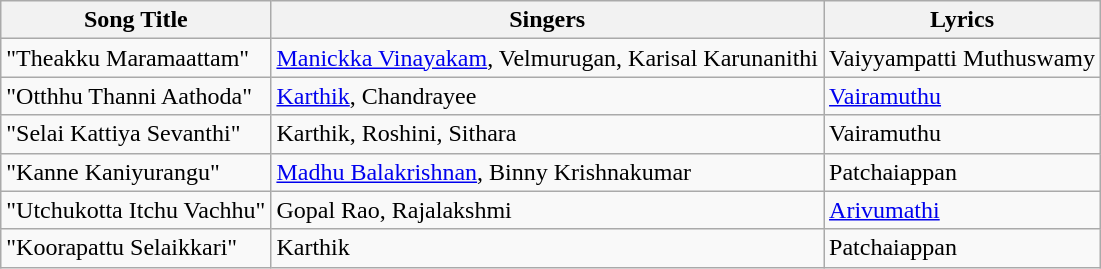<table class="wikitable">
<tr>
<th>Song Title</th>
<th>Singers</th>
<th>Lyrics</th>
</tr>
<tr>
<td>"Theakku Maramaattam"</td>
<td><a href='#'>Manickka Vinayakam</a>, Velmurugan, Karisal Karunanithi</td>
<td>Vaiyyampatti Muthuswamy</td>
</tr>
<tr>
<td>"Otthhu Thanni Aathoda"</td>
<td><a href='#'>Karthik</a>, Chandrayee</td>
<td><a href='#'>Vairamuthu</a></td>
</tr>
<tr>
<td>"Selai Kattiya Sevanthi"</td>
<td>Karthik, Roshini, Sithara</td>
<td>Vairamuthu</td>
</tr>
<tr>
<td>"Kanne Kaniyurangu"</td>
<td><a href='#'>Madhu Balakrishnan</a>, Binny Krishnakumar</td>
<td>Patchaiappan</td>
</tr>
<tr>
<td>"Utchukotta Itchu Vachhu"</td>
<td>Gopal Rao, Rajalakshmi</td>
<td><a href='#'>Arivumathi</a></td>
</tr>
<tr>
<td>"Koorapattu Selaikkari"</td>
<td>Karthik</td>
<td>Patchaiappan</td>
</tr>
</table>
